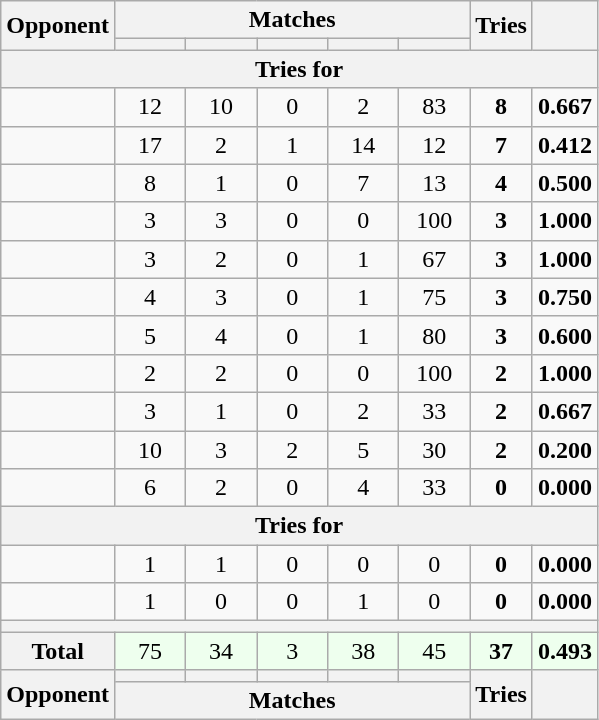<table class="wikitable">
<tr>
<th rowspan=2>Opponent</th>
<th colspan=5>Matches</th>
<th rowspan=2>Tries</th>
<th rowspan=2></th>
</tr>
<tr>
<th width=40px></th>
<th width=40px></th>
<th width=40px></th>
<th width=40px></th>
<th width=40px></th>
</tr>
<tr>
<th colspan=8>Tries for </th>
</tr>
<tr>
<td></td>
<td align=center>12</td>
<td align=center>10</td>
<td align=center>0</td>
<td align=center>2</td>
<td align=center>83</td>
<td align=center><strong>8</strong></td>
<td align=center><strong>0.667</strong></td>
</tr>
<tr>
<td></td>
<td align=center>17</td>
<td align=center>2</td>
<td align=center>1</td>
<td align=center>14</td>
<td align=center>12</td>
<td align=center><strong>7</strong></td>
<td align=center><strong>0.412</strong></td>
</tr>
<tr>
<td></td>
<td align=center>8</td>
<td align=center>1</td>
<td align=center>0</td>
<td align=center>7</td>
<td align=center>13</td>
<td align=center><strong>4</strong></td>
<td align=center><strong>0.500</strong></td>
</tr>
<tr>
<td></td>
<td align=center>3</td>
<td align=center>3</td>
<td align=center>0</td>
<td align=center>0</td>
<td align=center>100</td>
<td align=center><strong>3</strong></td>
<td align=center><strong>1.000</strong></td>
</tr>
<tr>
<td></td>
<td align=center>3</td>
<td align=center>2</td>
<td align=center>0</td>
<td align=center>1</td>
<td align=center>67</td>
<td align=center><strong>3</strong></td>
<td align=center><strong>1.000</strong></td>
</tr>
<tr>
<td></td>
<td align=center>4</td>
<td align=center>3</td>
<td align=center>0</td>
<td align=center>1</td>
<td align=center>75</td>
<td align=center><strong>3</strong></td>
<td align=center><strong>0.750</strong></td>
</tr>
<tr>
<td></td>
<td align=center>5</td>
<td align=center>4</td>
<td align=center>0</td>
<td align=center>1</td>
<td align=center>80</td>
<td align=center><strong>3</strong></td>
<td align=center><strong>0.600</strong></td>
</tr>
<tr>
<td></td>
<td align=center>2</td>
<td align=center>2</td>
<td align=center>0</td>
<td align=center>0</td>
<td align=center>100</td>
<td align=center><strong>2</strong></td>
<td align=center><strong>1.000</strong></td>
</tr>
<tr>
<td></td>
<td align=center>3</td>
<td align=center>1</td>
<td align=center>0</td>
<td align=center>2</td>
<td align=center>33</td>
<td align=center><strong>2</strong></td>
<td align=center><strong>0.667</strong></td>
</tr>
<tr>
<td></td>
<td align=center>10</td>
<td align=center>3</td>
<td align=center>2</td>
<td align=center>5</td>
<td align=center>30</td>
<td align=center><strong>2</strong></td>
<td align=center><strong>0.200</strong></td>
</tr>
<tr>
<td></td>
<td align=center>6</td>
<td align=center>2</td>
<td align=center>0</td>
<td align=center>4</td>
<td align=center>33</td>
<td align=center><strong>0</strong></td>
<td align=center><strong>0.000</strong></td>
</tr>
<tr>
<th colspan=8>Tries for </th>
</tr>
<tr>
<td></td>
<td align=center>1</td>
<td align=center>1</td>
<td align=center>0</td>
<td align=center>0</td>
<td align=center>0</td>
<td align=center><strong>0</strong></td>
<td align=center><strong>0.000</strong></td>
</tr>
<tr>
<td></td>
<td align=center>1</td>
<td align=center>0</td>
<td align=center>0</td>
<td align=center>1</td>
<td align=center>0</td>
<td align=center><strong>0</strong></td>
<td align=center><strong>0.000</strong></td>
</tr>
<tr>
<th colspan=8></th>
</tr>
<tr>
<th>Total</th>
<td align=center bgcolor=#EEFFEE>75</td>
<td align=center bgcolor=#EEFFEE>34</td>
<td align=center bgcolor=#EEFFEE>3</td>
<td align=center bgcolor=#EEFFEE>38</td>
<td align=center bgcolor=#EEFFEE>45</td>
<td align=center bgcolor=#EEFFEE><strong>37</strong></td>
<td align=center bgcolor=#EEFFEE><strong>0.493</strong></td>
</tr>
<tr>
<th rowspan=2>Opponent</th>
<th></th>
<th></th>
<th></th>
<th></th>
<th></th>
<th rowspan=2>Tries</th>
<th rowspan=2></th>
</tr>
<tr>
<th colspan=5>Matches</th>
</tr>
</table>
